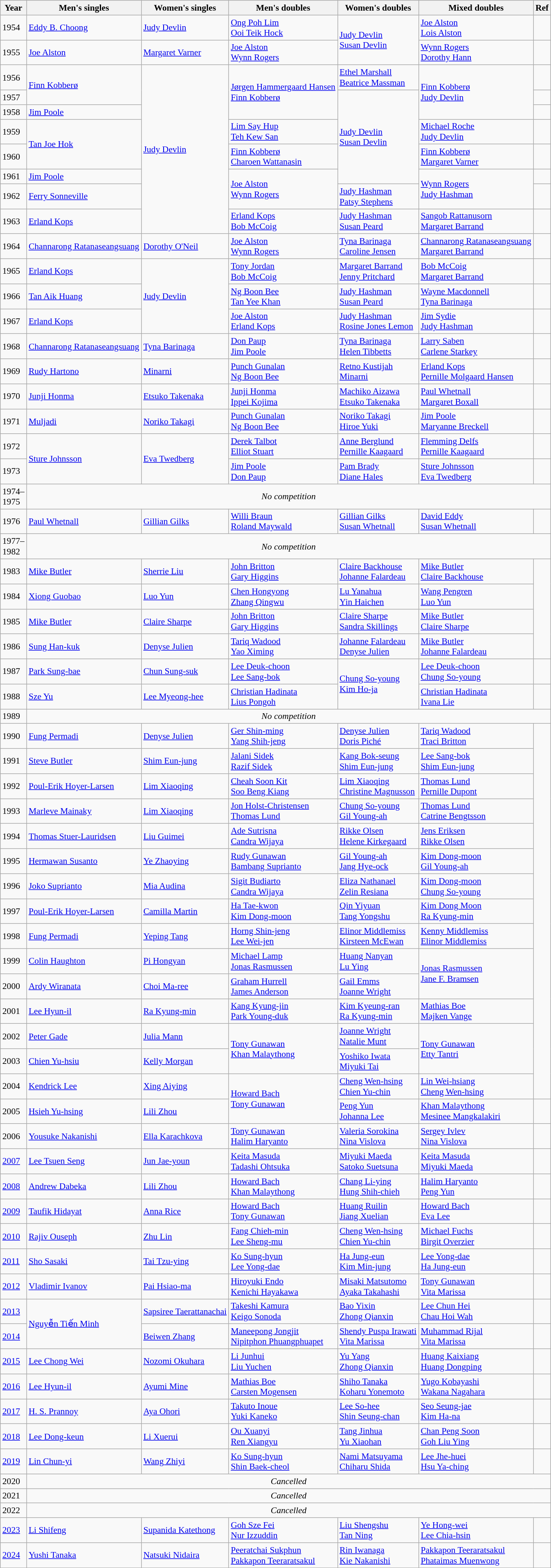<table class=wikitable style="font-size:90%;">
<tr>
<th>Year</th>
<th>Men's singles</th>
<th>Women's singles</th>
<th>Men's doubles</th>
<th>Women's doubles</th>
<th>Mixed doubles</th>
<th>Ref</th>
</tr>
<tr>
<td>1954</td>
<td> <a href='#'>Eddy B. Choong</a></td>
<td> <a href='#'>Judy Devlin</a></td>
<td> <a href='#'>Ong Poh Lim</a> <br>  <a href='#'>Ooi Teik Hock</a></td>
<td rowspan=2> <a href='#'>Judy Devlin</a> <br>  <a href='#'>Susan Devlin</a></td>
<td> <a href='#'>Joe Alston</a> <br>  <a href='#'>Lois Alston</a></td>
<td></td>
</tr>
<tr>
<td>1955</td>
<td> <a href='#'>Joe Alston</a></td>
<td> <a href='#'>Margaret Varner</a></td>
<td> <a href='#'>Joe Alston</a> <br>  <a href='#'>Wynn Rogers</a></td>
<td> <a href='#'>Wynn Rogers</a> <br>  <a href='#'>Dorothy Hann</a></td>
<td></td>
</tr>
<tr>
<td>1956</td>
<td rowspan=2> <a href='#'>Finn Kobberø</a></td>
<td rowspan=8> <a href='#'>Judy Devlin</a></td>
<td rowspan=3> <a href='#'>Jørgen Hammergaard Hansen</a> <br>  <a href='#'>Finn Kobberø</a></td>
<td> <a href='#'>Ethel Marshall</a> <br>  <a href='#'>Beatrice Massman</a></td>
<td rowspan=3> <a href='#'>Finn Kobberø</a> <br>  <a href='#'>Judy Devlin</a></td>
<td></td>
</tr>
<tr>
<td>1957</td>
<td rowspan=5> <a href='#'>Judy Devlin</a> <br>  <a href='#'>Susan Devlin</a></td>
<td></td>
</tr>
<tr>
<td>1958</td>
<td> <a href='#'>Jim Poole</a></td>
<td></td>
</tr>
<tr>
<td>1959</td>
<td rowspan=2> <a href='#'>Tan Joe Hok</a></td>
<td> <a href='#'>Lim Say Hup</a> <br>  <a href='#'>Teh Kew San</a></td>
<td> <a href='#'>Michael Roche</a> <br>  <a href='#'>Judy Devlin</a></td>
<td></td>
</tr>
<tr>
<td>1960</td>
<td> <a href='#'>Finn Kobberø</a> <br>  <a href='#'>Charoen Wattanasin</a></td>
<td> <a href='#'>Finn Kobberø</a><br>  <a href='#'>Margaret Varner</a></td>
<td></td>
</tr>
<tr>
<td>1961</td>
<td> <a href='#'>Jim Poole</a></td>
<td rowspan=2> <a href='#'>Joe Alston</a> <br>  <a href='#'>Wynn Rogers</a></td>
<td rowspan=2> <a href='#'>Wynn Rogers</a> <br>  <a href='#'>Judy Hashman</a></td>
<td></td>
</tr>
<tr>
<td>1962</td>
<td> <a href='#'>Ferry Sonneville</a></td>
<td> <a href='#'>Judy Hashman</a> <br>  <a href='#'>Patsy Stephens</a></td>
<td></td>
</tr>
<tr>
<td>1963</td>
<td> <a href='#'>Erland Kops</a></td>
<td> <a href='#'>Erland Kops</a> <br>  <a href='#'>Bob McCoig</a></td>
<td> <a href='#'>Judy Hashman</a> <br>  <a href='#'>Susan Peard</a></td>
<td> <a href='#'>Sangob Rattanusorn</a> <br>  <a href='#'>Margaret Barrand</a></td>
<td></td>
</tr>
<tr>
<td>1964</td>
<td> <a href='#'>Channarong Ratanaseangsuang</a></td>
<td> <a href='#'>Dorothy O'Neil</a></td>
<td> <a href='#'>Joe Alston</a> <br>  <a href='#'>Wynn Rogers</a></td>
<td> <a href='#'>Tyna Barinaga</a> <br>  <a href='#'>Caroline Jensen</a></td>
<td>  <a href='#'>Channarong Ratanaseangsuang</a> <br>   <a href='#'>Margaret Barrand</a></td>
<td></td>
</tr>
<tr>
<td>1965</td>
<td> <a href='#'>Erland Kops</a></td>
<td rowspan=3> <a href='#'>Judy Devlin</a></td>
<td> <a href='#'>Tony Jordan</a> <br>  <a href='#'>Bob McCoig</a></td>
<td> <a href='#'>Margaret Barrand</a> <br>  <a href='#'>Jenny Pritchard</a></td>
<td> <a href='#'>Bob McCoig</a> <br>  <a href='#'>Margaret Barrand</a></td>
<td></td>
</tr>
<tr>
<td>1966</td>
<td> <a href='#'>Tan Aik Huang</a></td>
<td> <a href='#'>Ng Boon Bee</a> <br>  <a href='#'>Tan Yee Khan</a></td>
<td> <a href='#'>Judy Hashman</a> <br>  <a href='#'>Susan Peard</a></td>
<td> <a href='#'>Wayne Macdonnell</a> <br>  <a href='#'>Tyna Barinaga</a></td>
<td></td>
</tr>
<tr>
<td>1967</td>
<td> <a href='#'>Erland Kops</a></td>
<td> <a href='#'>Joe Alston</a> <br>  <a href='#'>Erland Kops</a></td>
<td> <a href='#'>Judy Hashman</a> <br>  <a href='#'>Rosine Jones Lemon</a></td>
<td> <a href='#'>Jim Sydie</a> <br>  <a href='#'>Judy Hashman</a></td>
<td></td>
</tr>
<tr>
<td>1968</td>
<td> <a href='#'>Channarong Ratanaseangsuang</a></td>
<td> <a href='#'>Tyna Barinaga</a></td>
<td> <a href='#'>Don Paup</a> <br>  <a href='#'>Jim Poole</a></td>
<td> <a href='#'>Tyna Barinaga</a> <br>  <a href='#'>Helen Tibbetts</a></td>
<td> <a href='#'>Larry Saben</a> <br>  <a href='#'>Carlene Starkey</a></td>
</tr>
<tr>
<td>1969</td>
<td> <a href='#'>Rudy Hartono</a></td>
<td> <a href='#'>Minarni</a></td>
<td> <a href='#'>Punch Gunalan</a> <br>  <a href='#'>Ng Boon Bee</a></td>
<td> <a href='#'>Retno Kustijah</a> <br>  <a href='#'>Minarni</a></td>
<td> <a href='#'>Erland Kops</a> <br>  <a href='#'>Pernille Molgaard Hansen</a></td>
<td></td>
</tr>
<tr>
<td>1970</td>
<td> <a href='#'>Junji Honma</a></td>
<td> <a href='#'>Etsuko Takenaka</a></td>
<td> <a href='#'>Junji Honma</a> <br>  <a href='#'>Ippei Kojima</a></td>
<td> <a href='#'>Machiko Aizawa</a> <br>  <a href='#'>Etsuko Takenaka</a></td>
<td> <a href='#'>Paul Whetnall</a> <br>  <a href='#'>Margaret Boxall</a></td>
<td></td>
</tr>
<tr>
<td>1971</td>
<td> <a href='#'>Muljadi</a></td>
<td> <a href='#'>Noriko Takagi</a></td>
<td> <a href='#'>Punch Gunalan</a> <br>  <a href='#'>Ng Boon Bee</a></td>
<td> <a href='#'>Noriko Takagi</a> <br>  <a href='#'>Hiroe Yuki</a></td>
<td> <a href='#'>Jim Poole</a> <br>  <a href='#'>Maryanne Breckell</a></td>
<td></td>
</tr>
<tr>
<td>1972</td>
<td rowspan=2> <a href='#'>Sture Johnsson</a></td>
<td rowspan=2> <a href='#'>Eva Twedberg</a></td>
<td> <a href='#'>Derek Talbot</a> <br>  <a href='#'>Elliot Stuart</a></td>
<td> <a href='#'>Anne Berglund</a> <br>  <a href='#'>Pernille Kaagaard</a></td>
<td> <a href='#'>Flemming Delfs</a> <br>  <a href='#'>Pernille Kaagaard</a></td>
<td></td>
</tr>
<tr>
<td>1973</td>
<td> <a href='#'>Jim Poole</a> <br>  <a href='#'>Don Paup</a></td>
<td> <a href='#'>Pam Brady</a> <br>  <a href='#'>Diane Hales</a></td>
<td> <a href='#'>Sture Johnsson</a> <br>  <a href='#'>Eva Twedberg</a></td>
<td></td>
</tr>
<tr>
<td>1974–<br> 1975</td>
<td colspan=6 align=center><em>No competition</em></td>
</tr>
<tr>
<td>1976</td>
<td> <a href='#'>Paul Whetnall</a></td>
<td> <a href='#'>Gillian Gilks</a></td>
<td> <a href='#'>Willi Braun</a> <br>  <a href='#'>Roland Maywald</a></td>
<td> <a href='#'>Gillian Gilks</a> <br>  <a href='#'>Susan Whetnall</a></td>
<td> <a href='#'>David Eddy</a> <br>  <a href='#'>Susan Whetnall</a></td>
<td></td>
</tr>
<tr>
<td>1977–<br> 1982</td>
<td colspan=6 align=center><em>No competition</em></td>
</tr>
<tr>
<td>1983</td>
<td> <a href='#'>Mike Butler</a></td>
<td> <a href='#'>Sherrie Liu</a></td>
<td> <a href='#'>John Britton</a> <br>  <a href='#'>Gary Higgins</a></td>
<td> <a href='#'>Claire Backhouse</a> <br>  <a href='#'>Johanne Falardeau</a></td>
<td> <a href='#'>Mike Butler</a> <br>  <a href='#'>Claire Backhouse</a></td>
<td rowspan=4; align=center></td>
</tr>
<tr>
<td>1984</td>
<td> <a href='#'>Xiong Guobao</a></td>
<td> <a href='#'>Luo Yun</a></td>
<td> <a href='#'>Chen Hongyong</a> <br>  <a href='#'>Zhang Qingwu</a></td>
<td> <a href='#'>Lu Yanahua</a> <br>  <a href='#'>Yin Haichen</a></td>
<td> <a href='#'>Wang Pengren</a> <br>  <a href='#'>Luo Yun</a></td>
</tr>
<tr>
<td>1985</td>
<td> <a href='#'>Mike Butler</a></td>
<td> <a href='#'>Claire Sharpe</a></td>
<td> <a href='#'>John Britton</a> <br>  <a href='#'>Gary Higgins</a></td>
<td> <a href='#'>Claire Sharpe</a> <br>  <a href='#'>Sandra Skillings</a></td>
<td> <a href='#'>Mike Butler</a> <br>  <a href='#'>Claire Sharpe</a></td>
</tr>
<tr>
<td>1986</td>
<td> <a href='#'>Sung Han-kuk</a></td>
<td> <a href='#'>Denyse Julien</a></td>
<td> <a href='#'>Tariq Wadood</a> <br>  <a href='#'>Yao Ximing</a></td>
<td> <a href='#'>Johanne Falardeau</a> <br>  <a href='#'>Denyse Julien</a></td>
<td> <a href='#'>Mike Butler</a> <br>  <a href='#'>Johanne Falardeau</a></td>
</tr>
<tr>
<td>1987</td>
<td> <a href='#'>Park Sung-bae</a></td>
<td> <a href='#'>Chun Sung-suk</a></td>
<td> <a href='#'>Lee Deuk-choon</a> <br>  <a href='#'>Lee Sang-bok</a></td>
<td rowspan=2> <a href='#'>Chung So-young</a> <br>  <a href='#'>Kim Ho-ja</a></td>
<td> <a href='#'>Lee Deuk-choon</a> <br>  <a href='#'>Chung So-young</a></td>
<td align=center></td>
</tr>
<tr>
<td>1988</td>
<td> <a href='#'>Sze Yu</a></td>
<td> <a href='#'>Lee Myeong-hee</a></td>
<td> <a href='#'>Christian Hadinata</a> <br>  <a href='#'>Lius Pongoh</a></td>
<td> <a href='#'>Christian Hadinata</a> <br>  <a href='#'>Ivana Lie</a></td>
<td align=center></td>
</tr>
<tr>
<td>1989</td>
<td colspan=6 align=center><em>No competition</em></td>
</tr>
<tr>
<td>1990</td>
<td> <a href='#'>Fung Permadi</a></td>
<td> <a href='#'>Denyse Julien</a></td>
<td> <a href='#'>Ger Shin-ming</a> <br>  <a href='#'>Yang Shih-jeng</a></td>
<td> <a href='#'>Denyse Julien</a> <br>  <a href='#'>Doris Piché</a></td>
<td> <a href='#'>Tariq Wadood</a> <br>  <a href='#'>Traci Britton</a></td>
<td rowspan=15; align=center></td>
</tr>
<tr>
<td>1991</td>
<td> <a href='#'>Steve Butler</a></td>
<td> <a href='#'>Shim Eun-jung</a></td>
<td> <a href='#'>Jalani Sidek</a> <br>  <a href='#'>Razif Sidek</a></td>
<td> <a href='#'>Kang Bok-seung</a> <br>  <a href='#'>Shim Eun-jung</a></td>
<td> <a href='#'>Lee Sang-bok</a> <br>  <a href='#'>Shim Eun-jung</a></td>
</tr>
<tr>
<td>1992</td>
<td> <a href='#'>Poul-Erik Hoyer-Larsen</a></td>
<td> <a href='#'>Lim Xiaoqing</a></td>
<td> <a href='#'>Cheah Soon Kit</a> <br>  <a href='#'>Soo Beng Kiang</a></td>
<td> <a href='#'>Lim Xiaoqing</a> <br>   <a href='#'>Christine Magnusson</a></td>
<td> <a href='#'>Thomas Lund</a> <br>  <a href='#'>Pernille Dupont</a></td>
</tr>
<tr>
<td>1993</td>
<td> <a href='#'>Marleve Mainaky</a></td>
<td> <a href='#'>Lim Xiaoqing</a></td>
<td> <a href='#'>Jon Holst-Christensen</a> <br>  <a href='#'>Thomas Lund</a></td>
<td> <a href='#'>Chung So-young</a> <br>  <a href='#'>Gil Young-ah</a></td>
<td> <a href='#'>Thomas Lund</a> <br>  <a href='#'>Catrine Bengtsson</a></td>
</tr>
<tr>
<td>1994</td>
<td> <a href='#'>Thomas Stuer-Lauridsen</a></td>
<td> <a href='#'>Liu Guimei</a></td>
<td> <a href='#'>Ade Sutrisna</a> <br>  <a href='#'>Candra Wijaya</a></td>
<td> <a href='#'>Rikke Olsen</a> <br>  <a href='#'>Helene Kirkegaard</a></td>
<td> <a href='#'>Jens Eriksen</a> <br>  <a href='#'>Rikke Olsen</a></td>
</tr>
<tr>
<td>1995</td>
<td> <a href='#'>Hermawan Susanto</a></td>
<td> <a href='#'>Ye Zhaoying</a></td>
<td> <a href='#'>Rudy Gunawan</a> <br>  <a href='#'>Bambang Suprianto</a></td>
<td> <a href='#'>Gil Young-ah</a> <br>  <a href='#'>Jang Hye-ock</a></td>
<td> <a href='#'>Kim Dong-moon</a> <br>  <a href='#'>Gil Young-ah</a></td>
</tr>
<tr>
<td>1996</td>
<td> <a href='#'>Joko Suprianto</a></td>
<td> <a href='#'>Mia Audina</a></td>
<td> <a href='#'>Sigit Budiarto</a> <br>  <a href='#'>Candra Wijaya</a></td>
<td> <a href='#'>Eliza Nathanael</a> <br>  <a href='#'>Zelin Resiana</a></td>
<td> <a href='#'>Kim Dong-moon</a> <br>  <a href='#'>Chung So-young</a></td>
</tr>
<tr>
<td>1997</td>
<td> <a href='#'>Poul-Erik Hoyer-Larsen</a></td>
<td> <a href='#'>Camilla Martin</a></td>
<td> <a href='#'>Ha Tae-kwon</a> <br>  <a href='#'>Kim Dong-moon</a></td>
<td> <a href='#'>Qin Yiyuan</a> <br>   <a href='#'>Tang Yongshu</a></td>
<td> <a href='#'>Kim Dong Moon</a> <br>  <a href='#'>Ra Kyung-min</a></td>
</tr>
<tr>
<td>1998</td>
<td> <a href='#'>Fung Permadi</a></td>
<td> <a href='#'>Yeping Tang</a></td>
<td> <a href='#'>Horng Shin-jeng</a> <br>  <a href='#'>Lee Wei-jen</a></td>
<td> <a href='#'>Elinor Middlemiss</a> <br>  <a href='#'>Kirsteen McEwan</a></td>
<td> <a href='#'>Kenny Middlemiss</a> <br>  <a href='#'>Elinor Middlemiss</a></td>
</tr>
<tr>
<td>1999</td>
<td> <a href='#'>Colin Haughton</a></td>
<td> <a href='#'>Pi Hongyan</a></td>
<td> <a href='#'>Michael Lamp</a> <br>  <a href='#'>Jonas Rasmussen</a></td>
<td> <a href='#'>Huang Nanyan</a> <br>  <a href='#'>Lu Ying</a></td>
<td rowspan=2> <a href='#'>Jonas Rasmussen</a> <br>  <a href='#'>Jane F. Bramsen</a></td>
</tr>
<tr>
<td>2000</td>
<td> <a href='#'>Ardy Wiranata</a></td>
<td> <a href='#'>Choi Ma-ree</a></td>
<td> <a href='#'>Graham Hurrell</a><br> <a href='#'>James Anderson</a></td>
<td> <a href='#'>Gail Emms</a> <br>  <a href='#'>Joanne Wright</a></td>
</tr>
<tr>
<td>2001</td>
<td> <a href='#'>Lee Hyun-il</a></td>
<td> <a href='#'>Ra Kyung-min</a></td>
<td> <a href='#'>Kang Kyung-jin</a> <br>  <a href='#'>Park Young-duk</a></td>
<td> <a href='#'>Kim Kyeung-ran</a> <br>  <a href='#'>Ra Kyung-min</a></td>
<td> <a href='#'>Mathias Boe</a> <br>  <a href='#'>Majken Vange</a></td>
</tr>
<tr>
<td>2002</td>
<td> <a href='#'>Peter Gade</a></td>
<td> <a href='#'>Julia Mann</a></td>
<td rowspan=2> <a href='#'>Tony Gunawan</a> <br>  <a href='#'>Khan Malaythong</a></td>
<td> <a href='#'>Joanne Wright</a> <br>  <a href='#'>Natalie Munt</a></td>
<td rowspan=2> <a href='#'>Tony Gunawan</a> <br>  <a href='#'>Etty Tantri</a></td>
</tr>
<tr>
<td>2003</td>
<td> <a href='#'>Chien Yu-hsiu</a></td>
<td> <a href='#'>Kelly Morgan</a></td>
<td> <a href='#'>Yoshiko Iwata</a> <br>  <a href='#'>Miyuki Tai</a></td>
</tr>
<tr>
<td>2004</td>
<td> <a href='#'>Kendrick Lee</a></td>
<td> <a href='#'>Xing Aiying</a></td>
<td rowspan=2> <a href='#'>Howard Bach</a> <br>  <a href='#'>Tony Gunawan</a></td>
<td> <a href='#'>Cheng Wen-hsing</a> <br>  <a href='#'>Chien Yu-chin</a></td>
<td> <a href='#'>Lin Wei-hsiang</a> <br>  <a href='#'>Cheng Wen-hsing</a></td>
</tr>
<tr>
<td>2005</td>
<td> <a href='#'>Hsieh Yu-hsing</a></td>
<td> <a href='#'>Lili Zhou</a></td>
<td> <a href='#'>Peng Yun</a> <br>  <a href='#'>Johanna Lee</a></td>
<td> <a href='#'>Khan Malaythong</a> <br>  <a href='#'>Mesinee Mangkalakiri</a></td>
<td></td>
</tr>
<tr>
<td>2006</td>
<td> <a href='#'>Yousuke Nakanishi</a></td>
<td> <a href='#'>Ella Karachkova</a></td>
<td> <a href='#'>Tony Gunawan</a> <br>  <a href='#'>Halim Haryanto</a></td>
<td> <a href='#'>Valeria Sorokina</a> <br>  <a href='#'>Nina Vislova</a></td>
<td> <a href='#'>Sergey Ivlev</a> <br>  <a href='#'>Nina Vislova</a></td>
<td></td>
</tr>
<tr>
<td><a href='#'>2007</a></td>
<td> <a href='#'>Lee Tsuen Seng</a></td>
<td> <a href='#'>Jun Jae-youn</a></td>
<td> <a href='#'>Keita Masuda</a> <br>  <a href='#'>Tadashi Ohtsuka</a></td>
<td> <a href='#'>Miyuki Maeda</a> <br>  <a href='#'>Satoko Suetsuna</a></td>
<td> <a href='#'>Keita Masuda</a> <br>  <a href='#'>Miyuki Maeda</a></td>
<td></td>
</tr>
<tr>
<td><a href='#'>2008</a></td>
<td> <a href='#'>Andrew Dabeka</a></td>
<td> <a href='#'>Lili Zhou</a></td>
<td> <a href='#'>Howard Bach</a> <br>  <a href='#'>Khan Malaythong</a></td>
<td> <a href='#'>Chang Li-ying</a> <br>  <a href='#'>Hung Shih-chieh</a></td>
<td> <a href='#'>Halim Haryanto</a> <br>  <a href='#'>Peng Yun</a></td>
<td></td>
</tr>
<tr>
<td><a href='#'>2009</a></td>
<td> <a href='#'>Taufik Hidayat</a></td>
<td> <a href='#'>Anna Rice</a></td>
<td> <a href='#'>Howard Bach</a> <br>  <a href='#'>Tony Gunawan</a></td>
<td> <a href='#'>Huang Ruilin</a> <br>  <a href='#'>Jiang Xuelian</a></td>
<td> <a href='#'>Howard Bach</a> <br>  <a href='#'>Eva Lee</a></td>
<td></td>
</tr>
<tr>
<td><a href='#'>2010</a></td>
<td> <a href='#'>Rajiv Ouseph</a></td>
<td> <a href='#'>Zhu Lin</a></td>
<td> <a href='#'>Fang Chieh-min</a> <br>  <a href='#'>Lee Sheng-mu</a></td>
<td> <a href='#'>Cheng Wen-hsing</a> <br>  <a href='#'>Chien Yu-chin</a></td>
<td> <a href='#'>Michael Fuchs</a> <br>  <a href='#'>Birgit Overzier</a></td>
<td align=center></td>
</tr>
<tr>
<td><a href='#'>2011</a></td>
<td> <a href='#'>Sho Sasaki</a></td>
<td> <a href='#'>Tai Tzu-ying</a></td>
<td> <a href='#'>Ko Sung-hyun</a> <br>  <a href='#'>Lee Yong-dae</a></td>
<td> <a href='#'>Ha Jung-eun</a> <br>  <a href='#'>Kim Min-jung</a></td>
<td> <a href='#'>Lee Yong-dae</a> <br>  <a href='#'>Ha Jung-eun</a></td>
<td align=center></td>
</tr>
<tr>
<td><a href='#'>2012</a></td>
<td> <a href='#'>Vladimir Ivanov</a></td>
<td> <a href='#'>Pai Hsiao-ma</a></td>
<td> <a href='#'>Hiroyuki Endo</a> <br>  <a href='#'>Kenichi Hayakawa</a></td>
<td> <a href='#'>Misaki Matsutomo</a> <br>  <a href='#'>Ayaka Takahashi</a></td>
<td> <a href='#'>Tony Gunawan</a> <br>  <a href='#'>Vita Marissa</a></td>
<td align=center></td>
</tr>
<tr>
<td><a href='#'>2013</a></td>
<td rowspan=2> <a href='#'>Nguyễn Tiến Minh</a></td>
<td> <a href='#'>Sapsiree Taerattanachai</a></td>
<td> <a href='#'>Takeshi Kamura</a> <br>  <a href='#'>Keigo Sonoda</a></td>
<td> <a href='#'>Bao Yixin</a> <br>  <a href='#'>Zhong Qianxin</a></td>
<td> <a href='#'>Lee Chun Hei</a> <br>  <a href='#'>Chau Hoi Wah</a></td>
<td></td>
</tr>
<tr>
<td><a href='#'>2014</a></td>
<td> <a href='#'>Beiwen Zhang</a></td>
<td> <a href='#'>Maneepong Jongjit</a> <br>  <a href='#'>Nipitphon Phuangphuapet</a></td>
<td> <a href='#'>Shendy Puspa Irawati</a> <br>  <a href='#'>Vita Marissa</a></td>
<td> <a href='#'>Muhammad Rijal</a> <br>  <a href='#'>Vita Marissa</a></td>
<td></td>
</tr>
<tr>
<td><a href='#'>2015</a></td>
<td> <a href='#'>Lee Chong Wei</a></td>
<td> <a href='#'>Nozomi Okuhara</a></td>
<td> <a href='#'>Li Junhui</a> <br>  <a href='#'>Liu Yuchen</a></td>
<td> <a href='#'>Yu Yang</a> <br>  <a href='#'>Zhong Qianxin</a></td>
<td> <a href='#'>Huang Kaixiang</a> <br>  <a href='#'>Huang Dongping</a></td>
<td></td>
</tr>
<tr>
<td><a href='#'>2016</a></td>
<td> <a href='#'>Lee Hyun-il</a></td>
<td> <a href='#'>Ayumi Mine</a></td>
<td> <a href='#'>Mathias Boe</a> <br>  <a href='#'>Carsten Mogensen</a></td>
<td> <a href='#'>Shiho Tanaka</a> <br>  <a href='#'>Koharu Yonemoto</a></td>
<td> <a href='#'>Yugo Kobayashi</a> <br>  <a href='#'>Wakana Nagahara</a></td>
<td></td>
</tr>
<tr>
<td><a href='#'>2017</a></td>
<td> <a href='#'>H. S. Prannoy</a></td>
<td> <a href='#'>Aya Ohori</a></td>
<td> <a href='#'>Takuto Inoue</a> <br>  <a href='#'>Yuki Kaneko</a></td>
<td> <a href='#'>Lee So-hee</a> <br>  <a href='#'>Shin Seung-chan</a></td>
<td> <a href='#'>Seo Seung-jae</a> <br>  <a href='#'>Kim Ha-na</a></td>
<td align=center></td>
</tr>
<tr>
<td><a href='#'>2018</a></td>
<td> <a href='#'>Lee Dong-keun</a></td>
<td> <a href='#'>Li Xuerui</a></td>
<td> <a href='#'>Ou Xuanyi</a> <br>  <a href='#'>Ren Xiangyu</a></td>
<td> <a href='#'>Tang Jinhua</a> <br>  <a href='#'>Yu Xiaohan</a></td>
<td> <a href='#'>Chan Peng Soon</a> <br>  <a href='#'>Goh Liu Ying</a></td>
<td align=center></td>
</tr>
<tr>
<td><a href='#'>2019</a></td>
<td> <a href='#'>Lin Chun-yi</a></td>
<td> <a href='#'>Wang Zhiyi</a></td>
<td> <a href='#'>Ko Sung-hyun</a><br>  <a href='#'>Shin Baek-cheol</a></td>
<td> <a href='#'>Nami Matsuyama</a><br>  <a href='#'>Chiharu Shida</a></td>
<td> <a href='#'>Lee Jhe-huei</a><br> <a href='#'>Hsu Ya-ching</a></td>
<td align=center></td>
</tr>
<tr>
<td>2020</td>
<td colspan="6" align="center"><em>Cancelled</em></td>
</tr>
<tr>
<td>2021</td>
<td colspan="6" align="center"><em>Cancelled</em></td>
</tr>
<tr>
<td>2022</td>
<td colspan="6" align="center"><em>Cancelled</em></td>
</tr>
<tr>
<td><a href='#'>2023</a></td>
<td> <a href='#'>Li Shifeng</a></td>
<td> <a href='#'>Supanida Katethong</a></td>
<td> <a href='#'>Goh Sze Fei</a> <br>  <a href='#'>Nur Izzuddin</a></td>
<td> <a href='#'>Liu Shengshu</a> <br>  <a href='#'>Tan Ning</a></td>
<td> <a href='#'>Ye Hong-wei</a> <br>  <a href='#'>Lee Chia-hsin</a></td>
<td></td>
</tr>
<tr>
<td><a href='#'>2024</a></td>
<td> <a href='#'>Yushi Tanaka</a></td>
<td> <a href='#'>Natsuki Nidaira</a></td>
<td> <a href='#'>Peeratchai Sukphun</a><br> <a href='#'>Pakkapon Teeraratsakul</a></td>
<td> <a href='#'>Rin Iwanaga</a><br> <a href='#'>Kie Nakanishi</a></td>
<td> <a href='#'>Pakkapon Teeraratsakul</a><br> <a href='#'>Phataimas Muenwong</a></td>
<td></td>
</tr>
</table>
